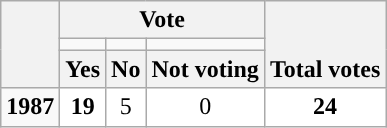<table class=wikitable style="text-align:center">
<tr style="vertical-align:bottom;">
<th rowspan=3></th>
<th colspan=3>Vote</th>
<th rowspan=3>Total votes</th>
</tr>
<tr style="height:5px">
<td style="background-color:"></td>
<td style="background-color:"></td>
<td style="background-color:"></td>
</tr>
<tr style="vertical-align:bottom;">
<th>Yes</th>
<th>No</th>
<th>Not voting</th>
</tr>
<tr>
<td><strong>1987</strong></td>
<td style="background:#fff;"><strong>19</strong></td>
<td style="background:#fff;">5</td>
<td style="background:#fff;">0</td>
<td style="background:#fff;"><strong>24</strong></td>
</tr>
</table>
